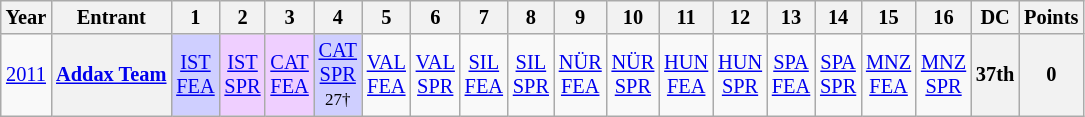<table class="wikitable" style="text-align:center; font-size:85%">
<tr>
<th>Year</th>
<th>Entrant</th>
<th>1</th>
<th>2</th>
<th>3</th>
<th>4</th>
<th>5</th>
<th>6</th>
<th>7</th>
<th>8</th>
<th>9</th>
<th>10</th>
<th>11</th>
<th>12</th>
<th>13</th>
<th>14</th>
<th>15</th>
<th>16</th>
<th>DC</th>
<th>Points</th>
</tr>
<tr>
<td><a href='#'>2011</a></td>
<th nowrap><a href='#'>Addax Team</a></th>
<td style="background:#CFCFFF;"><a href='#'>IST<br>FEA</a><br></td>
<td style="background:#efcfff;"><a href='#'>IST<br>SPR</a><br></td>
<td style="background:#efcfff;"><a href='#'>CAT<br>FEA</a><br></td>
<td style="background:#cfcfff;"><a href='#'>CAT<br>SPR</a><br><small>27†</small></td>
<td><a href='#'>VAL<br>FEA</a></td>
<td><a href='#'>VAL<br>SPR</a></td>
<td><a href='#'>SIL<br>FEA</a></td>
<td><a href='#'>SIL<br>SPR</a></td>
<td><a href='#'>NÜR<br>FEA</a></td>
<td><a href='#'>NÜR<br>SPR</a></td>
<td><a href='#'>HUN<br>FEA</a></td>
<td><a href='#'>HUN<br>SPR</a></td>
<td><a href='#'>SPA<br>FEA</a></td>
<td><a href='#'>SPA<br>SPR</a></td>
<td><a href='#'>MNZ<br>FEA</a></td>
<td><a href='#'>MNZ<br>SPR</a></td>
<th>37th</th>
<th>0</th>
</tr>
</table>
